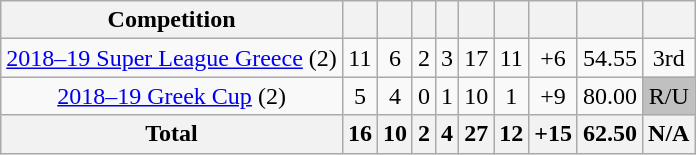<table class="wikitable" style="text-align:center">
<tr>
<th>Competition</th>
<th></th>
<th></th>
<th></th>
<th></th>
<th></th>
<th></th>
<th></th>
<th></th>
<th></th>
</tr>
<tr>
<td><a href='#'>2018–19 Super League Greece</a> (2)</td>
<td>11</td>
<td>6</td>
<td>2</td>
<td>3</td>
<td>17</td>
<td>11</td>
<td>+6</td>
<td>54.55</td>
<td>3rd</td>
</tr>
<tr>
<td><a href='#'>2018–19 Greek Cup</a> (2)</td>
<td>5</td>
<td>4</td>
<td>0</td>
<td>1</td>
<td>10</td>
<td>1</td>
<td>+9</td>
<td>80.00</td>
<td bgcolor=#C0C0C0>R/U</td>
</tr>
<tr>
<th>Total</th>
<th>16</th>
<th>10</th>
<th>2</th>
<th>4</th>
<th>27</th>
<th>12</th>
<th>+15</th>
<th>62.50</th>
<th>N/A</th>
</tr>
</table>
